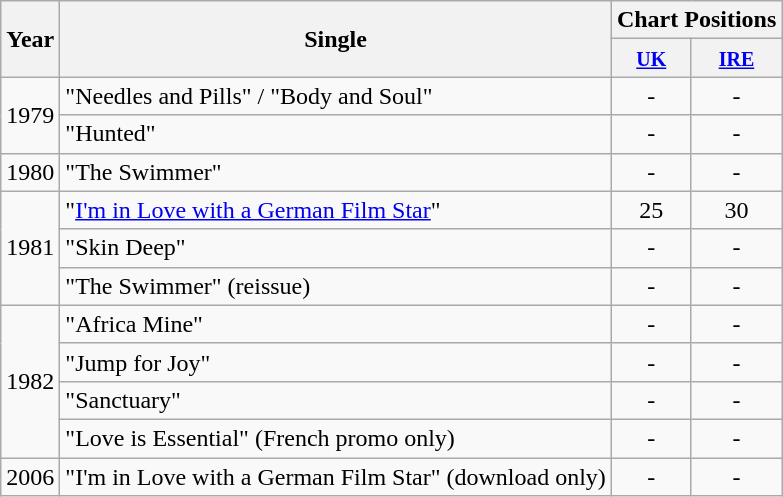<table class="wikitable">
<tr>
<th rowspan="2">Year</th>
<th rowspan="2">Single</th>
<th colspan="2">Chart Positions</th>
</tr>
<tr>
<th><small><a href='#'>UK</a></small></th>
<th><small><a href='#'>IRE</a></small></th>
</tr>
<tr>
<td rowspan="2">1979</td>
<td>"Needles and Pills" / "Body and Soul"</td>
<td style="text-align:center;">-</td>
<td style="text-align:center;">-</td>
</tr>
<tr>
<td>"Hunted"</td>
<td style="text-align:center;">-</td>
<td style="text-align:center;">-</td>
</tr>
<tr>
<td>1980</td>
<td>"The Swimmer"</td>
<td style="text-align:center;">-</td>
<td style="text-align:center;">-</td>
</tr>
<tr>
<td rowspan="3">1981</td>
<td>"<a href='#'>I'm in Love with a German Film Star</a>"</td>
<td style="text-align:center;">25</td>
<td style="text-align:center;">30</td>
</tr>
<tr>
<td>"Skin Deep"</td>
<td style="text-align:center;">-</td>
<td style="text-align:center;">-</td>
</tr>
<tr>
<td>"The Swimmer" (reissue)</td>
<td style="text-align:center;">-</td>
<td style="text-align:center;">-</td>
</tr>
<tr>
<td rowspan="4">1982</td>
<td>"Africa Mine"</td>
<td style="text-align:center;">-</td>
<td style="text-align:center;">-</td>
</tr>
<tr>
<td>"Jump for Joy"</td>
<td style="text-align:center;">-</td>
<td style="text-align:center;">-</td>
</tr>
<tr>
<td>"Sanctuary"</td>
<td style="text-align:center;">-</td>
<td style="text-align:center;">-</td>
</tr>
<tr>
<td>"Love is Essential" (French promo only)</td>
<td style="text-align:center;">-</td>
<td style="text-align:center;">-</td>
</tr>
<tr>
<td>2006</td>
<td>"I'm in Love with a German Film Star" (download only)</td>
<td style="text-align:center;">-</td>
<td style="text-align:center;">-</td>
</tr>
</table>
